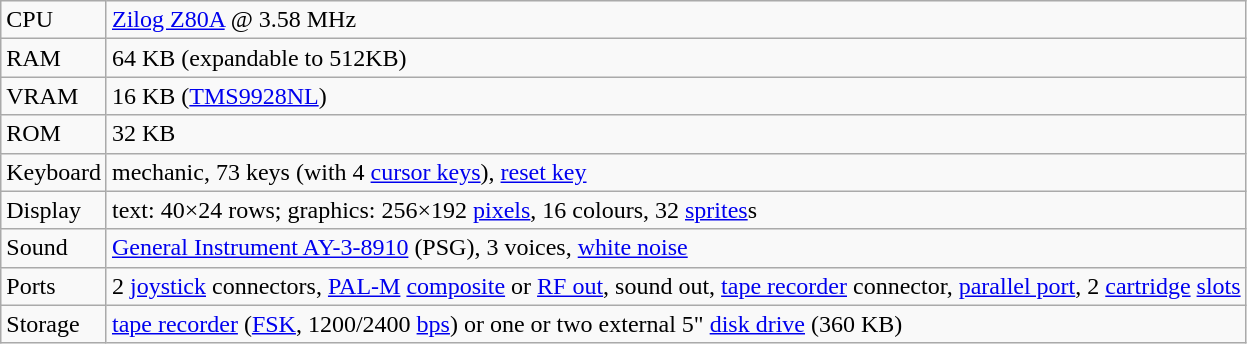<table class="wikitable">
<tr>
<td>CPU</td>
<td><a href='#'>Zilog Z80A</a> @ 3.58 MHz</td>
</tr>
<tr>
<td>RAM</td>
<td>64 KB (expandable to 512KB)</td>
</tr>
<tr>
<td>VRAM</td>
<td>16 KB (<a href='#'>TMS9928NL</a>)</td>
</tr>
<tr>
<td>ROM</td>
<td>32 KB</td>
</tr>
<tr>
<td>Keyboard</td>
<td>mechanic, 73 keys (with 4 <a href='#'>cursor keys</a>), <a href='#'>reset key</a></td>
</tr>
<tr>
<td>Display</td>
<td>text: 40×24 rows; graphics: 256×192 <a href='#'>pixels</a>, 16 colours, 32 <a href='#'>sprites</a>s</td>
</tr>
<tr>
<td>Sound</td>
<td><a href='#'>General Instrument AY-3-8910</a> (PSG), 3 voices, <a href='#'>white noise</a></td>
</tr>
<tr>
<td>Ports</td>
<td>2 <a href='#'>joystick</a> connectors, <a href='#'>PAL-M</a> <a href='#'>composite</a> or <a href='#'>RF out</a>, sound out, <a href='#'>tape recorder</a> connector, <a href='#'>parallel port</a>, 2 <a href='#'>cartridge</a> <a href='#'>slots</a></td>
</tr>
<tr>
<td>Storage</td>
<td><a href='#'>tape recorder</a> (<a href='#'>FSK</a>, 1200/2400 <a href='#'>bps</a>) or one or two external 5" <a href='#'>disk drive</a> (360 KB)</td>
</tr>
</table>
